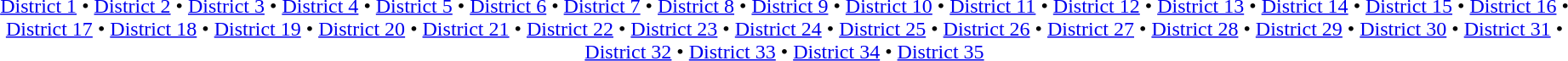<table id=toc class=toc summary=Contents>
<tr>
<td align=center><br><a href='#'>District 1</a> • <a href='#'>District 2</a> • <a href='#'>District 3</a> • <a href='#'>District 4</a> • <a href='#'>District 5</a> • <a href='#'>District 6</a> • <a href='#'>District 7</a> • <a href='#'>District 8</a> • <a href='#'>District 9</a> • <a href='#'>District 10</a> • <a href='#'>District 11</a> • <a href='#'>District 12</a> • <a href='#'>District 13</a> • <a href='#'>District 14</a> • <a href='#'>District 15</a> • <a href='#'>District 16</a> • <a href='#'>District 17</a> • <a href='#'>District 18</a> • <a href='#'>District 19</a> • <a href='#'>District 20</a> • <a href='#'>District 21</a> • <a href='#'>District 22</a> • <a href='#'>District 23</a> • <a href='#'>District 24</a> • <a href='#'>District 25</a> • <a href='#'>District 26</a> • <a href='#'>District 27</a> • <a href='#'>District 28</a> • <a href='#'>District 29</a> • <a href='#'>District 30</a> • <a href='#'>District 31</a> • <a href='#'>District 32</a> • <a href='#'>District 33</a> • <a href='#'>District 34</a> • <a href='#'>District 35</a></td>
</tr>
</table>
